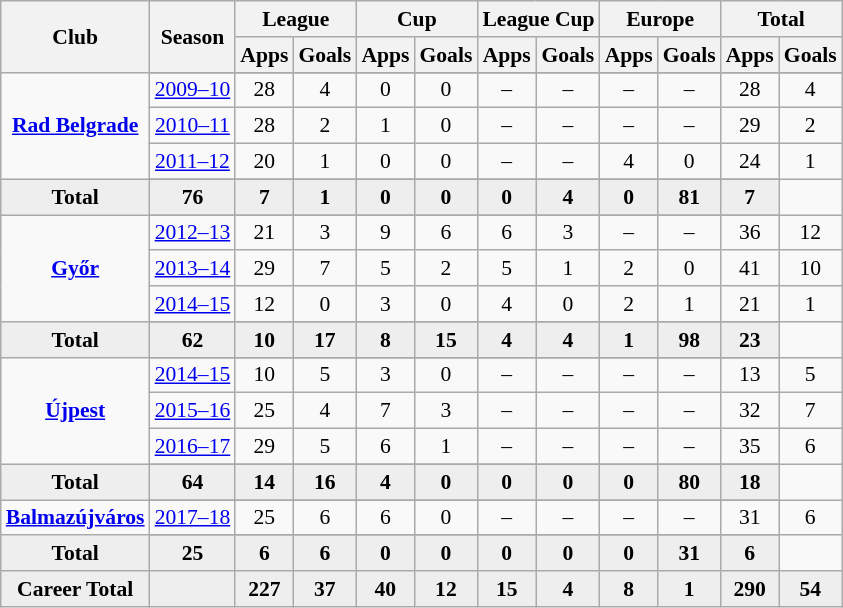<table class="wikitable" style="font-size:90%; text-align: center;">
<tr>
<th rowspan="2">Club</th>
<th rowspan="2">Season</th>
<th colspan="2">League</th>
<th colspan="2">Cup</th>
<th colspan="2">League Cup</th>
<th colspan="2">Europe</th>
<th colspan="2">Total</th>
</tr>
<tr>
<th>Apps</th>
<th>Goals</th>
<th>Apps</th>
<th>Goals</th>
<th>Apps</th>
<th>Goals</th>
<th>Apps</th>
<th>Goals</th>
<th>Apps</th>
<th>Goals</th>
</tr>
<tr ||-||-||-|->
<td rowspan="5" valign="center"><strong><a href='#'>Rad Belgrade</a></strong></td>
</tr>
<tr>
<td><a href='#'>2009–10</a></td>
<td>28</td>
<td>4</td>
<td>0</td>
<td>0</td>
<td>–</td>
<td>–</td>
<td>–</td>
<td>–</td>
<td>28</td>
<td>4</td>
</tr>
<tr>
<td><a href='#'>2010–11</a></td>
<td>28</td>
<td>2</td>
<td>1</td>
<td>0</td>
<td>–</td>
<td>–</td>
<td>–</td>
<td>–</td>
<td>29</td>
<td>2</td>
</tr>
<tr>
<td><a href='#'>2011–12</a></td>
<td>20</td>
<td>1</td>
<td>0</td>
<td>0</td>
<td>–</td>
<td>–</td>
<td>4</td>
<td>0</td>
<td>24</td>
<td>1</td>
</tr>
<tr>
</tr>
<tr style="font-weight:bold; background-color:#eeeeee;">
<td>Total</td>
<td>76</td>
<td>7</td>
<td>1</td>
<td>0</td>
<td>0</td>
<td>0</td>
<td>4</td>
<td>0</td>
<td>81</td>
<td>7</td>
</tr>
<tr>
<td rowspan="5" valign="center"><strong><a href='#'>Győr</a></strong></td>
</tr>
<tr>
<td><a href='#'>2012–13</a></td>
<td>21</td>
<td>3</td>
<td>9</td>
<td>6</td>
<td>6</td>
<td>3</td>
<td>–</td>
<td>–</td>
<td>36</td>
<td>12</td>
</tr>
<tr>
<td><a href='#'>2013–14</a></td>
<td>29</td>
<td>7</td>
<td>5</td>
<td>2</td>
<td>5</td>
<td>1</td>
<td>2</td>
<td>0</td>
<td>41</td>
<td>10</td>
</tr>
<tr>
<td><a href='#'>2014–15</a></td>
<td>12</td>
<td>0</td>
<td>3</td>
<td>0</td>
<td>4</td>
<td>0</td>
<td>2</td>
<td>1</td>
<td>21</td>
<td>1</td>
</tr>
<tr>
</tr>
<tr style="font-weight:bold; background-color:#eeeeee;">
<td>Total</td>
<td>62</td>
<td>10</td>
<td>17</td>
<td>8</td>
<td>15</td>
<td>4</td>
<td>4</td>
<td>1</td>
<td>98</td>
<td>23</td>
</tr>
<tr>
<td rowspan="5" valign="center"><strong><a href='#'>Újpest</a></strong></td>
</tr>
<tr>
<td><a href='#'>2014–15</a></td>
<td>10</td>
<td>5</td>
<td>3</td>
<td>0</td>
<td>–</td>
<td>–</td>
<td>–</td>
<td>–</td>
<td>13</td>
<td>5</td>
</tr>
<tr>
<td><a href='#'>2015–16</a></td>
<td>25</td>
<td>4</td>
<td>7</td>
<td>3</td>
<td>–</td>
<td>–</td>
<td>–</td>
<td>–</td>
<td>32</td>
<td>7</td>
</tr>
<tr>
<td><a href='#'>2016–17</a></td>
<td>29</td>
<td>5</td>
<td>6</td>
<td>1</td>
<td>–</td>
<td>–</td>
<td>–</td>
<td>–</td>
<td>35</td>
<td>6</td>
</tr>
<tr>
</tr>
<tr style="font-weight:bold; background-color:#eeeeee;">
<td>Total</td>
<td>64</td>
<td>14</td>
<td>16</td>
<td>4</td>
<td>0</td>
<td>0</td>
<td>0</td>
<td>0</td>
<td>80</td>
<td>18</td>
</tr>
<tr>
<td rowspan="3" valign="center"><strong><a href='#'>Balmazújváros</a></strong></td>
</tr>
<tr>
<td><a href='#'>2017–18</a></td>
<td>25</td>
<td>6</td>
<td>6</td>
<td>0</td>
<td>–</td>
<td>–</td>
<td>–</td>
<td>–</td>
<td>31</td>
<td>6</td>
</tr>
<tr>
</tr>
<tr style="font-weight:bold; background-color:#eeeeee;">
<td>Total</td>
<td>25</td>
<td>6</td>
<td>6</td>
<td>0</td>
<td>0</td>
<td>0</td>
<td>0</td>
<td>0</td>
<td>31</td>
<td>6</td>
</tr>
<tr style="font-weight:bold; background-color:#eeeeee;">
<td rowspan="2" valign="top"><strong>Career Total</strong></td>
<td></td>
<td><strong>227</strong></td>
<td><strong>37</strong></td>
<td><strong>40</strong></td>
<td><strong>12</strong></td>
<td><strong>15</strong></td>
<td><strong>4</strong></td>
<td><strong>8</strong></td>
<td><strong>1</strong></td>
<td><strong>290</strong></td>
<td><strong>54</strong></td>
</tr>
</table>
